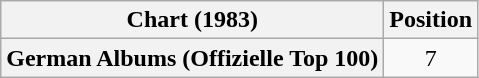<table class="wikitable plainrowheaders" style="text-align:center">
<tr>
<th scope="col">Chart (1983)</th>
<th scope="col">Position</th>
</tr>
<tr>
<th scope="row">German Albums (Offizielle Top 100)</th>
<td>7</td>
</tr>
</table>
